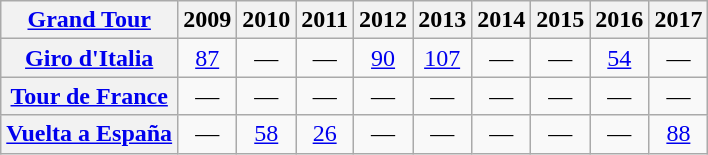<table class="wikitable plainrowheaders">
<tr>
<th scope="col"><a href='#'>Grand Tour</a></th>
<th scope="col">2009</th>
<th scope="col">2010</th>
<th scope="col">2011</th>
<th scope="col">2012</th>
<th scope="col">2013</th>
<th scope="col">2014</th>
<th scope="col">2015</th>
<th scope="col">2016</th>
<th scope="col">2017</th>
</tr>
<tr style="text-align:center;">
<th scope="row"> <a href='#'>Giro d'Italia</a></th>
<td style="text-align:center;"><a href='#'>87</a></td>
<td>—</td>
<td>—</td>
<td style="text-align:center;"><a href='#'>90</a></td>
<td style="text-align:center;"><a href='#'>107</a></td>
<td>—</td>
<td>—</td>
<td style="text-align:center;"><a href='#'>54</a></td>
<td>—</td>
</tr>
<tr style="text-align:center;">
<th scope="row"> <a href='#'>Tour de France</a></th>
<td>—</td>
<td>—</td>
<td>—</td>
<td>—</td>
<td>—</td>
<td>—</td>
<td>—</td>
<td>—</td>
<td>—</td>
</tr>
<tr style="text-align:center;">
<th scope="row"> <a href='#'>Vuelta a España</a></th>
<td>—</td>
<td style="text-align:center;"><a href='#'>58</a></td>
<td style="text-align:center;"><a href='#'>26</a></td>
<td>—</td>
<td>—</td>
<td>—</td>
<td>—</td>
<td>—</td>
<td style="text-align:center;"><a href='#'>88</a></td>
</tr>
</table>
